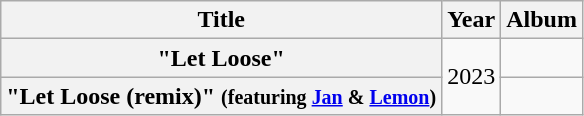<table class="wikitable plainrowheaders" style="text-align:center;">
<tr>
<th class="unsortable" scope="col">Title</th>
<th class="unsortable" scope="col">Year</th>
<th class="unsortable" scope="col">Album</th>
</tr>
<tr>
<th scope="row">"Let Loose"</th>
<td rowspan="2">2023</td>
<td></td>
</tr>
<tr>
<th scope="row">"Let Loose (remix)" <small>(featuring <a href='#'>Jan</a> & <a href='#'>Lemon</a>)</small></th>
<td></td>
</tr>
</table>
